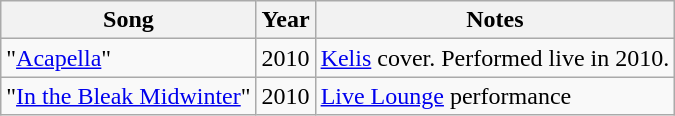<table class="wikitable sortable">
<tr>
<th>Song</th>
<th width="30">Year</th>
<th class="unsortable">Notes</th>
</tr>
<tr>
<td>"<a href='#'>Acapella</a>"</td>
<td align="center">2010</td>
<td><a href='#'>Kelis</a> cover. Performed live in 2010.</td>
</tr>
<tr>
<td>"<a href='#'>In the Bleak Midwinter</a>"</td>
<td align="center">2010</td>
<td><a href='#'>Live Lounge</a> performance</td>
</tr>
</table>
